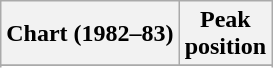<table class="wikitable sortable plainrowheaders" style="text-align:center">
<tr>
<th>Chart (1982–83)</th>
<th>Peak<br>position</th>
</tr>
<tr>
</tr>
<tr>
</tr>
<tr>
</tr>
<tr>
</tr>
</table>
